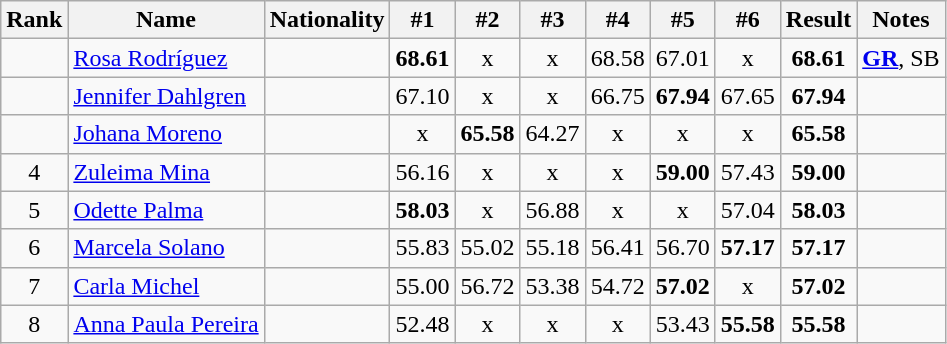<table class="wikitable sortable" style="text-align:center">
<tr>
<th>Rank</th>
<th>Name</th>
<th>Nationality</th>
<th>#1</th>
<th>#2</th>
<th>#3</th>
<th>#4</th>
<th>#5</th>
<th>#6</th>
<th>Result</th>
<th>Notes</th>
</tr>
<tr>
<td></td>
<td align=left><a href='#'>Rosa Rodríguez</a></td>
<td align=left></td>
<td><strong>68.61</strong></td>
<td>x</td>
<td>x</td>
<td>68.58</td>
<td>67.01</td>
<td>x</td>
<td><strong>68.61</strong></td>
<td><strong><a href='#'>GR</a></strong>, SB</td>
</tr>
<tr>
<td></td>
<td align=left><a href='#'>Jennifer Dahlgren</a></td>
<td align=left></td>
<td>67.10</td>
<td>x</td>
<td>x</td>
<td>66.75</td>
<td><strong>67.94</strong></td>
<td>67.65</td>
<td><strong>67.94</strong></td>
<td></td>
</tr>
<tr>
<td></td>
<td align=left><a href='#'>Johana Moreno</a></td>
<td align=left></td>
<td>x</td>
<td><strong>65.58</strong></td>
<td>64.27</td>
<td>x</td>
<td>x</td>
<td>x</td>
<td><strong>65.58</strong></td>
<td></td>
</tr>
<tr>
<td>4</td>
<td align=left><a href='#'>Zuleima Mina</a></td>
<td align=left></td>
<td>56.16</td>
<td>x</td>
<td>x</td>
<td>x</td>
<td><strong>59.00</strong></td>
<td>57.43</td>
<td><strong>59.00</strong></td>
<td></td>
</tr>
<tr>
<td>5</td>
<td align=left><a href='#'>Odette Palma</a></td>
<td align=left></td>
<td><strong>58.03</strong></td>
<td>x</td>
<td>56.88</td>
<td>x</td>
<td>x</td>
<td>57.04</td>
<td><strong>58.03</strong></td>
<td></td>
</tr>
<tr>
<td>6</td>
<td align=left><a href='#'>Marcela Solano</a></td>
<td align=left></td>
<td>55.83</td>
<td>55.02</td>
<td>55.18</td>
<td>56.41</td>
<td>56.70</td>
<td><strong>57.17</strong></td>
<td><strong>57.17</strong></td>
<td></td>
</tr>
<tr>
<td>7</td>
<td align=left><a href='#'>Carla Michel</a></td>
<td align=left></td>
<td>55.00</td>
<td>56.72</td>
<td>53.38</td>
<td>54.72</td>
<td><strong>57.02</strong></td>
<td>x</td>
<td><strong>57.02</strong></td>
<td></td>
</tr>
<tr>
<td>8</td>
<td align=left><a href='#'>Anna Paula Pereira</a></td>
<td align=left></td>
<td>52.48</td>
<td>x</td>
<td>x</td>
<td>x</td>
<td>53.43</td>
<td><strong>55.58</strong></td>
<td><strong>55.58</strong></td>
<td></td>
</tr>
</table>
